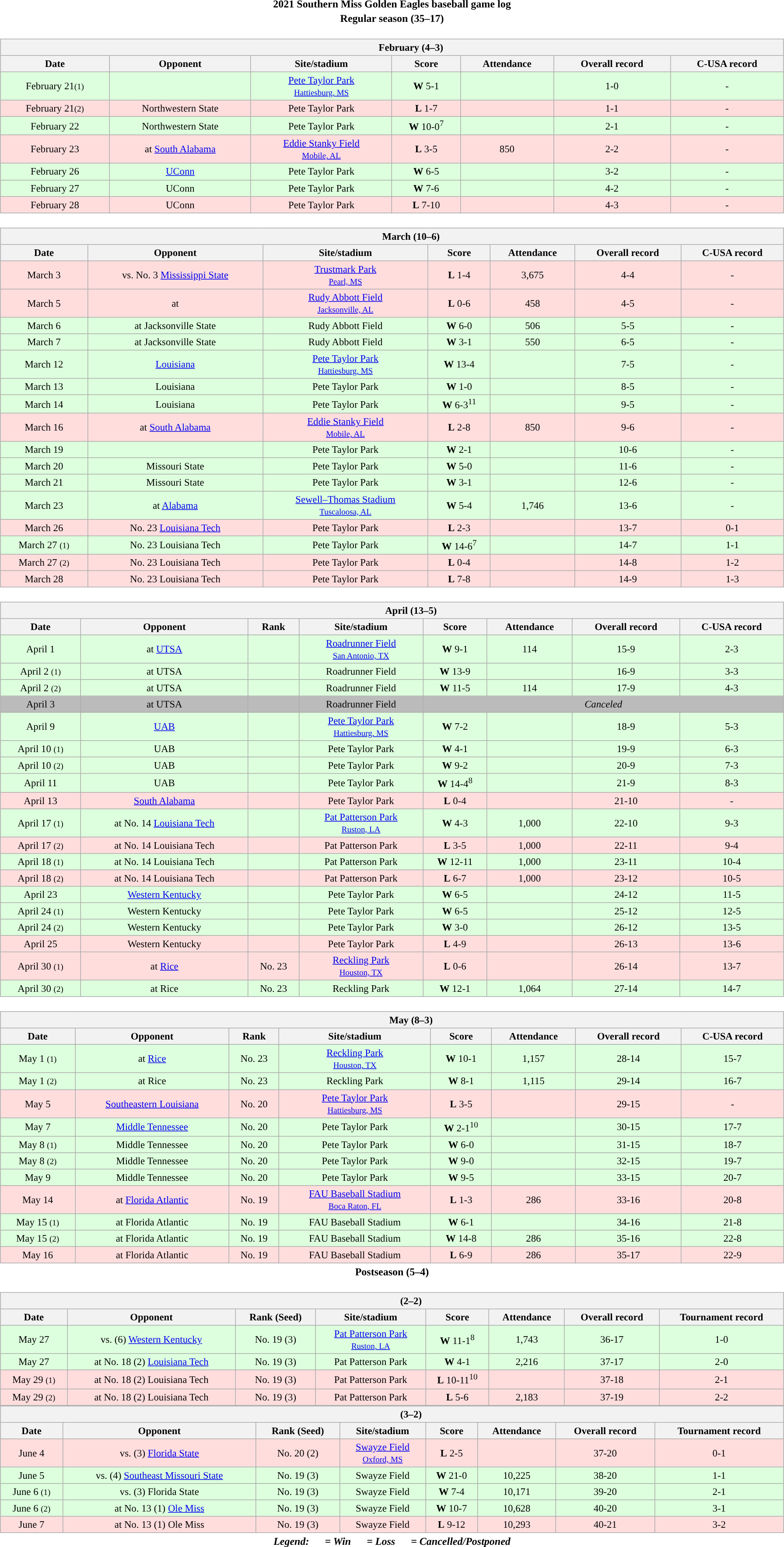<table class="toccolours" width=95% style="clear:both; margin:1.5em auto; text-align:center;">
<tr>
<th colspan=2>2021 Southern Miss Golden Eagles baseball game log</th>
</tr>
<tr>
<th colspan=2>Regular season (35–17)</th>
</tr>
<tr valign="top">
<td><br><table class="wikitable collapsible collapsed" style="margin:auto; width:100%; text-align:center; font-size:95%">
<tr>
<th colspan=11 style="padding-left:4em;">February (4–3)</th>
</tr>
<tr>
<th>Date</th>
<th>Opponent</th>
<th>Site/stadium</th>
<th>Score</th>
<th>Attendance</th>
<th>Overall record</th>
<th>C-USA record</th>
</tr>
<tr align="center" bgcolor="ddffdd">
<td>February 21<small>(1)</small></td>
<td></td>
<td><a href='#'>Pete Taylor Park</a><br><small><a href='#'>Hattiesburg, MS</a></small></td>
<td><strong>W</strong> 5-1</td>
<td></td>
<td>1-0</td>
<td>-</td>
</tr>
<tr align="center" bgcolor="ffdddd">
<td>February 21<small>(2)</small></td>
<td>Northwestern State</td>
<td>Pete Taylor Park</td>
<td><strong>L</strong> 1-7</td>
<td></td>
<td>1-1</td>
<td>-</td>
</tr>
<tr align="center" bgcolor="ddffdd">
<td>February 22</td>
<td>Northwestern State</td>
<td>Pete Taylor Park</td>
<td><strong>W</strong> 10-0<sup>7</sup></td>
<td></td>
<td>2-1</td>
<td>-</td>
</tr>
<tr align="center" bgcolor="ffdddd">
<td>February 23</td>
<td>at <a href='#'>South Alabama</a></td>
<td><a href='#'>Eddie Stanky Field</a><br><small><a href='#'>Mobile, AL</a></small></td>
<td><strong>L</strong> 3-5</td>
<td>850</td>
<td>2-2</td>
<td>-</td>
</tr>
<tr align="center" bgcolor="ddffdd">
<td>February 26</td>
<td><a href='#'>UConn</a></td>
<td>Pete Taylor Park</td>
<td><strong>W</strong> 6-5</td>
<td></td>
<td>3-2</td>
<td>-</td>
</tr>
<tr align="center" bgcolor="ddffdd">
<td>February 27</td>
<td>UConn</td>
<td>Pete Taylor Park</td>
<td><strong>W</strong> 7-6</td>
<td></td>
<td>4-2</td>
<td>-</td>
</tr>
<tr align="center" bgcolor="ffdddd">
<td>February 28</td>
<td>UConn</td>
<td>Pete Taylor Park</td>
<td><strong>L</strong> 7-10</td>
<td></td>
<td>4-3</td>
<td>-</td>
</tr>
</table>
</td>
</tr>
<tr>
<td><br><table class="wikitable collapsible collapsed" style="margin:auto; width:100%; text-align:center; font-size:95%">
<tr>
<th colspan=11 style="padding-left:4em;">March (10–6)</th>
</tr>
<tr>
<th>Date</th>
<th>Opponent</th>
<th>Site/stadium</th>
<th>Score</th>
<th>Attendance</th>
<th>Overall record</th>
<th>C-USA record</th>
</tr>
<tr align="center" bgcolor="ffdddd">
<td>March 3</td>
<td>vs. No. 3 <a href='#'>Mississippi State</a></td>
<td><a href='#'>Trustmark Park</a><br><small><a href='#'>Pearl, MS</a></small></td>
<td><strong>L</strong> 1-4</td>
<td>3,675</td>
<td>4-4</td>
<td>-</td>
</tr>
<tr align="center" bgcolor="ffdddd">
<td>March 5</td>
<td>at </td>
<td><a href='#'>Rudy Abbott Field</a><br><small><a href='#'>Jacksonville, AL</a></small></td>
<td><strong>L</strong> 0-6</td>
<td>458</td>
<td>4-5</td>
<td>-</td>
</tr>
<tr align="center" bgcolor="ddffdd">
<td>March 6</td>
<td>at Jacksonville State</td>
<td>Rudy Abbott Field</td>
<td><strong>W</strong> 6-0</td>
<td>506</td>
<td>5-5</td>
<td>-</td>
</tr>
<tr align="center" bgcolor="ddffdd">
<td>March 7</td>
<td>at Jacksonville State</td>
<td>Rudy Abbott Field</td>
<td><strong>W</strong> 3-1</td>
<td>550</td>
<td>6-5</td>
<td>-</td>
</tr>
<tr align="center" bgcolor="ddffdd">
<td>March 12</td>
<td><a href='#'>Louisiana</a></td>
<td><a href='#'>Pete Taylor Park</a><br><small><a href='#'>Hattiesburg, MS</a></small></td>
<td><strong>W</strong> 13-4</td>
<td></td>
<td>7-5</td>
<td>-</td>
</tr>
<tr align="center" bgcolor="ddffdd">
<td>March 13</td>
<td>Louisiana</td>
<td>Pete Taylor Park</td>
<td><strong>W</strong> 1-0</td>
<td></td>
<td>8-5</td>
<td>-</td>
</tr>
<tr align="center" bgcolor="ddffdd">
<td>March 14</td>
<td>Louisiana</td>
<td>Pete Taylor Park</td>
<td><strong>W</strong> 6-3<sup>11</sup></td>
<td></td>
<td>9-5</td>
<td>-</td>
</tr>
<tr align="center" bgcolor="ffdddd">
<td>March 16</td>
<td>at <a href='#'>South Alabama</a></td>
<td><a href='#'>Eddie Stanky Field</a><br><small><a href='#'>Mobile, AL</a></small></td>
<td><strong>L</strong> 2-8</td>
<td>850</td>
<td>9-6</td>
<td>-</td>
</tr>
<tr align="center" bgcolor="ddffdd">
<td>March 19</td>
<td></td>
<td>Pete Taylor Park</td>
<td><strong>W</strong> 2-1</td>
<td></td>
<td>10-6</td>
<td>-</td>
</tr>
<tr align="center" bgcolor="ddffdd">
<td>March 20</td>
<td>Missouri State</td>
<td>Pete Taylor Park</td>
<td><strong>W</strong> 5-0</td>
<td></td>
<td>11-6</td>
<td>-</td>
</tr>
<tr align="center" bgcolor="ddffdd">
<td>March 21</td>
<td>Missouri State</td>
<td>Pete Taylor Park</td>
<td><strong>W</strong> 3-1</td>
<td></td>
<td>12-6</td>
<td>-</td>
</tr>
<tr align="center" bgcolor="ddffdd">
<td>March 23</td>
<td>at <a href='#'>Alabama</a></td>
<td><a href='#'>Sewell–Thomas Stadium</a><br><small><a href='#'>Tuscaloosa, AL</a></small></td>
<td><strong>W</strong> 5-4</td>
<td>1,746</td>
<td>13-6</td>
<td>-</td>
</tr>
<tr align="center" bgcolor="ffdddd">
<td>March 26</td>
<td>No. 23 <a href='#'>Louisiana Tech</a></td>
<td>Pete Taylor Park</td>
<td><strong>L</strong> 2-3</td>
<td></td>
<td>13-7</td>
<td>0-1</td>
</tr>
<tr align="center" bgcolor="ddffdd">
<td>March 27 <small>(1)</small></td>
<td>No. 23 Louisiana Tech</td>
<td>Pete Taylor Park</td>
<td><strong>W</strong> 14-6<sup>7</sup></td>
<td></td>
<td>14-7</td>
<td>1-1</td>
</tr>
<tr align="center" bgcolor="ffdddd">
<td>March 27 <small>(2)</small></td>
<td>No. 23 Louisiana Tech</td>
<td>Pete Taylor Park</td>
<td><strong>L</strong> 0-4</td>
<td></td>
<td>14-8</td>
<td>1-2</td>
</tr>
<tr align="center" bgcolor="ffdddd">
<td>March 28</td>
<td>No. 23 Louisiana Tech</td>
<td>Pete Taylor Park</td>
<td><strong>L</strong> 7-8</td>
<td></td>
<td>14-9</td>
<td>1-3</td>
</tr>
</table>
</td>
</tr>
<tr>
<td><br><table class="wikitable collapsible collapsed" style="margin:auto; width:100%; text-align:center; font-size:95%">
<tr>
<th colspan=11 style="padding-left:4em;">April (13–5)</th>
</tr>
<tr>
<th>Date</th>
<th>Opponent</th>
<th>Rank</th>
<th>Site/stadium</th>
<th>Score</th>
<th>Attendance</th>
<th>Overall record</th>
<th>C-USA record</th>
</tr>
<tr align="center" bgcolor="ddffdd">
<td>April 1</td>
<td>at <a href='#'>UTSA</a></td>
<td></td>
<td><a href='#'>Roadrunner Field</a><br><small><a href='#'>San Antonio, TX</a></small></td>
<td><strong>W</strong> 9-1</td>
<td>114</td>
<td>15-9</td>
<td>2-3</td>
</tr>
<tr align="center" bgcolor="ddffdd">
<td>April 2 <small>(1)</small></td>
<td>at UTSA</td>
<td></td>
<td>Roadrunner Field</td>
<td><strong>W</strong> 13-9</td>
<td></td>
<td>16-9</td>
<td>3-3</td>
</tr>
<tr align="center" bgcolor="ddffdd">
<td>April 2 <small>(2)</small></td>
<td>at UTSA</td>
<td></td>
<td>Roadrunner Field</td>
<td><strong>W</strong> 11-5</td>
<td>114</td>
<td>17-9</td>
<td>4-3</td>
</tr>
<tr align="center" bgcolor="bbbbbb">
<td>April 3</td>
<td>at UTSA</td>
<td></td>
<td>Roadrunner Field</td>
<td colspan=4><em>Canceled</em> </td>
</tr>
<tr align="center" bgcolor="ddffdd">
<td>April 9</td>
<td><a href='#'>UAB</a></td>
<td></td>
<td><a href='#'>Pete Taylor Park</a><br><small><a href='#'>Hattiesburg, MS</a></small></td>
<td><strong>W</strong> 7-2</td>
<td></td>
<td>18-9</td>
<td>5-3</td>
</tr>
<tr align="center" bgcolor="ddffdd">
<td>April 10 <small>(1)</small></td>
<td>UAB</td>
<td></td>
<td>Pete Taylor Park</td>
<td><strong>W</strong> 4-1</td>
<td></td>
<td>19-9</td>
<td>6-3</td>
</tr>
<tr align="center" bgcolor="ddffdd">
<td>April 10 <small>(2)</small></td>
<td>UAB</td>
<td></td>
<td>Pete Taylor Park</td>
<td><strong>W</strong> 9-2</td>
<td></td>
<td>20-9</td>
<td>7-3</td>
</tr>
<tr align="center" bgcolor="ddffdd">
<td>April 11</td>
<td>UAB</td>
<td></td>
<td>Pete Taylor Park</td>
<td><strong>W</strong> 14-4<sup>8</sup></td>
<td></td>
<td>21-9</td>
<td>8-3</td>
</tr>
<tr align="center" bgcolor="ffdddd">
<td>April 13</td>
<td><a href='#'>South Alabama</a></td>
<td></td>
<td>Pete Taylor Park</td>
<td><strong>L</strong> 0-4</td>
<td></td>
<td>21-10</td>
<td>-</td>
</tr>
<tr align="center" bgcolor="ddffdd">
<td>April 17 <small>(1)</small></td>
<td>at No. 14 <a href='#'>Louisiana Tech</a></td>
<td></td>
<td><a href='#'>Pat Patterson Park</a><br><small><a href='#'>Ruston, LA</a></small></td>
<td><strong>W</strong> 4-3</td>
<td>1,000</td>
<td>22-10</td>
<td>9-3</td>
</tr>
<tr align="center" bgcolor="ffdddd">
<td>April 17 <small>(2)</small></td>
<td>at No. 14 Louisiana Tech</td>
<td></td>
<td>Pat Patterson Park</td>
<td><strong>L</strong> 3-5</td>
<td>1,000</td>
<td>22-11</td>
<td>9-4</td>
</tr>
<tr align="center" bgcolor="ddffdd">
<td>April 18 <small>(1)</small></td>
<td>at No. 14 Louisiana Tech</td>
<td></td>
<td>Pat Patterson Park</td>
<td><strong>W</strong> 12-11</td>
<td>1,000</td>
<td>23-11</td>
<td>10-4</td>
</tr>
<tr align="center" bgcolor="ffdddd">
<td>April 18 <small>(2)</small></td>
<td>at No. 14 Louisiana Tech</td>
<td></td>
<td>Pat Patterson Park</td>
<td><strong>L</strong> 6-7</td>
<td>1,000</td>
<td>23-12</td>
<td>10-5</td>
</tr>
<tr align="center" bgcolor="ddffdd">
<td>April 23</td>
<td><a href='#'>Western Kentucky</a></td>
<td></td>
<td>Pete Taylor Park</td>
<td><strong>W</strong> 6-5</td>
<td></td>
<td>24-12</td>
<td>11-5</td>
</tr>
<tr align="center" bgcolor="ddffdd">
<td>April 24 <small>(1)</small></td>
<td>Western Kentucky</td>
<td></td>
<td>Pete Taylor Park</td>
<td><strong>W</strong> 6-5</td>
<td></td>
<td>25-12</td>
<td>12-5</td>
</tr>
<tr align="center" bgcolor="ddffdd">
<td>April 24 <small>(2)</small></td>
<td>Western Kentucky</td>
<td></td>
<td>Pete Taylor Park</td>
<td><strong>W</strong> 3-0</td>
<td></td>
<td>26-12</td>
<td>13-5</td>
</tr>
<tr align="center" bgcolor="ffdddd">
<td>April 25</td>
<td>Western Kentucky</td>
<td></td>
<td>Pete Taylor Park</td>
<td><strong>L</strong> 4-9</td>
<td></td>
<td>26-13</td>
<td>13-6</td>
</tr>
<tr align="center" bgcolor="ffdddd">
<td>April 30 <small>(1)</small></td>
<td>at <a href='#'>Rice</a></td>
<td>No. 23</td>
<td><a href='#'>Reckling Park</a><br><small><a href='#'>Houston, TX</a></small></td>
<td><strong>L</strong> 0-6</td>
<td></td>
<td>26-14</td>
<td>13-7</td>
</tr>
<tr align="center" bgcolor="ddffdd">
<td>April 30 <small>(2)</small></td>
<td>at Rice</td>
<td>No. 23</td>
<td>Reckling Park</td>
<td><strong>W</strong> 12-1</td>
<td>1,064</td>
<td>27-14</td>
<td>14-7</td>
</tr>
</table>
</td>
</tr>
<tr>
<td><br><table class="wikitable collapsible collapsed" style="margin:auto; width:100%; text-align:center; font-size:95%">
<tr>
<th colspan=11 style="padding-left:4em;">May (8–3)</th>
</tr>
<tr>
<th>Date</th>
<th>Opponent</th>
<th>Rank</th>
<th>Site/stadium</th>
<th>Score</th>
<th>Attendance</th>
<th>Overall record</th>
<th>C-USA record</th>
</tr>
<tr align="center" bgcolor="ddffdd">
<td>May 1 <small>(1)</small></td>
<td>at <a href='#'>Rice</a></td>
<td>No. 23</td>
<td><a href='#'>Reckling Park</a><br><small><a href='#'>Houston, TX</a></small></td>
<td><strong>W</strong> 10-1</td>
<td>1,157</td>
<td>28-14</td>
<td>15-7</td>
</tr>
<tr align="center" bgcolor="ddffdd">
<td>May 1 <small>(2)</small></td>
<td>at Rice</td>
<td>No. 23</td>
<td>Reckling Park</td>
<td><strong>W</strong> 8-1</td>
<td>1,115</td>
<td>29-14</td>
<td>16-7</td>
</tr>
<tr align="center" bgcolor="ffdddd">
<td>May 5</td>
<td><a href='#'>Southeastern Louisiana</a></td>
<td>No. 20</td>
<td><a href='#'>Pete Taylor Park</a><br><small><a href='#'>Hattiesburg, MS</a></small></td>
<td><strong>L</strong> 3-5</td>
<td></td>
<td>29-15</td>
<td>-</td>
</tr>
<tr align="center" bgcolor="ddffdd">
<td>May 7</td>
<td><a href='#'>Middle Tennessee</a></td>
<td>No. 20</td>
<td>Pete Taylor Park</td>
<td><strong>W</strong> 2-1<sup>10</sup></td>
<td></td>
<td>30-15</td>
<td>17-7</td>
</tr>
<tr align="center" bgcolor="ddffdd">
<td>May 8 <small>(1)</small></td>
<td>Middle Tennessee</td>
<td>No. 20</td>
<td>Pete Taylor Park</td>
<td><strong>W</strong> 6-0</td>
<td></td>
<td>31-15</td>
<td>18-7</td>
</tr>
<tr align="center" bgcolor="ddffdd">
<td>May 8 <small>(2)</small></td>
<td>Middle Tennessee</td>
<td>No. 20</td>
<td>Pete Taylor Park</td>
<td><strong>W</strong> 9-0</td>
<td></td>
<td>32-15</td>
<td>19-7</td>
</tr>
<tr align="center" bgcolor="ddffdd">
<td>May 9</td>
<td>Middle Tennessee</td>
<td>No. 20</td>
<td>Pete Taylor Park</td>
<td><strong>W</strong> 9-5</td>
<td></td>
<td>33-15</td>
<td>20-7</td>
</tr>
<tr align="center" bgcolor="ffdddd">
<td>May 14</td>
<td>at <a href='#'>Florida Atlantic</a></td>
<td>No. 19</td>
<td><a href='#'>FAU Baseball Stadium</a><br><small><a href='#'>Boca Raton, FL</a></small></td>
<td><strong>L</strong> 1-3</td>
<td>286</td>
<td>33-16</td>
<td>20-8</td>
</tr>
<tr align="center" bgcolor="ddffdd">
<td>May 15 <small>(1)</small></td>
<td>at Florida Atlantic</td>
<td>No. 19</td>
<td>FAU Baseball Stadium</td>
<td><strong>W</strong> 6-1</td>
<td></td>
<td>34-16</td>
<td>21-8</td>
</tr>
<tr align="center" bgcolor="ddffdd">
<td>May 15 <small>(2)</small></td>
<td>at Florida Atlantic</td>
<td>No. 19</td>
<td>FAU Baseball Stadium</td>
<td><strong>W</strong> 14-8</td>
<td>286</td>
<td>35-16</td>
<td>22-8</td>
</tr>
<tr align="center" bgcolor="ffdddd">
<td>May 16</td>
<td>at Florida Atlantic</td>
<td>No. 19</td>
<td>FAU Baseball Stadium</td>
<td><strong>L</strong> 6-9</td>
<td>286</td>
<td>35-17</td>
<td>22-9</td>
</tr>
</table>
</td>
</tr>
<tr>
<th colspan=2>Postseason (5–4)</th>
</tr>
<tr>
<td><br><table class="wikitable collapsible collapsed" style="margin:auto; width:100%; text-align:center; font-size:95%">
<tr>
<th colspan=11 style="padding-left:4em;"> (2–2)</th>
</tr>
<tr>
<th>Date</th>
<th>Opponent</th>
<th>Rank (Seed)</th>
<th>Site/stadium</th>
<th>Score</th>
<th>Attendance</th>
<th>Overall record</th>
<th>Tournament record</th>
</tr>
<tr align="center" bgcolor="ddffdd">
<td>May 27</td>
<td>vs. (6) <a href='#'>Western Kentucky</a></td>
<td>No. 19 (3)</td>
<td><a href='#'>Pat Patterson Park</a><br><small><a href='#'>Ruston, LA</a></small></td>
<td><strong>W</strong> 11-1<sup>8</sup></td>
<td>1,743</td>
<td>36-17</td>
<td>1-0</td>
</tr>
<tr align="center" bgcolor="ddffdd">
<td>May 27</td>
<td>at No. 18 (2) <a href='#'>Louisiana Tech</a></td>
<td>No. 19 (3)</td>
<td>Pat Patterson Park</td>
<td><strong>W</strong> 4-1</td>
<td>2,216</td>
<td>37-17</td>
<td>2-0</td>
</tr>
<tr align="center" bgcolor="ffdddd">
<td>May 29 <small>(1)</small></td>
<td>at No. 18 (2) Louisiana Tech</td>
<td>No. 19 (3)</td>
<td>Pat Patterson Park</td>
<td><strong>L</strong> 10-11<sup>10</sup></td>
<td></td>
<td>37-18</td>
<td>2-1</td>
</tr>
<tr align="center" bgcolor="ffdddd">
<td>May 29 <small>(2)</small></td>
<td>at No. 18 (2) Louisiana Tech</td>
<td>No. 19 (3)</td>
<td>Pat Patterson Park</td>
<td><strong>L</strong> 5-6</td>
<td>2,183</td>
<td>37-19</td>
<td>2-2</td>
</tr>
</table>
<table class="wikitable collapsible collapsed" style="margin:auto; width:100%; text-align:center; font-size:95%">
<tr>
<th colspan=11 style="padding-left:4em;"> (3–2)</th>
</tr>
<tr>
<th>Date</th>
<th>Opponent</th>
<th>Rank (Seed)</th>
<th>Site/stadium</th>
<th>Score</th>
<th>Attendance</th>
<th>Overall record</th>
<th>Tournament record</th>
</tr>
<tr align="center" bgcolor="ffdddd">
<td>June 4</td>
<td>vs. (3) <a href='#'>Florida State</a></td>
<td>No. 20 (2)</td>
<td><a href='#'>Swayze Field</a><br><small><a href='#'>Oxford, MS</a></small></td>
<td><strong>L</strong> 2-5</td>
<td></td>
<td>37-20</td>
<td>0-1</td>
</tr>
<tr align="center" bgcolor="ddffdd">
<td>June 5</td>
<td>vs. (4) <a href='#'>Southeast Missouri State</a></td>
<td>No. 19 (3)</td>
<td>Swayze Field</td>
<td><strong>W</strong> 21-0</td>
<td>10,225</td>
<td>38-20</td>
<td>1-1</td>
</tr>
<tr align="center" bgcolor="ddffdd">
<td>June 6 <small>(1)</small></td>
<td>vs. (3) Florida State</td>
<td>No. 19 (3)</td>
<td>Swayze Field</td>
<td><strong>W</strong> 7-4</td>
<td>10,171</td>
<td>39-20</td>
<td>2-1</td>
</tr>
<tr align="center" bgcolor="ddffdd">
<td>June 6 <small>(2)</small></td>
<td>at No. 13 (1) <a href='#'>Ole Miss</a></td>
<td>No. 19 (3)</td>
<td>Swayze Field</td>
<td><strong>W</strong> 10-7</td>
<td>10,628</td>
<td>40-20</td>
<td>3-1</td>
</tr>
<tr align="center" bgcolor="ffdddd">
<td>June 7</td>
<td>at No. 13 (1) Ole Miss</td>
<td>No. 19 (3)</td>
<td>Swayze Field</td>
<td><strong>L</strong> 9-12</td>
<td>10,293</td>
<td>40-21</td>
<td>3-2</td>
</tr>
</table>
</td>
</tr>
<tr>
<th colspan=9><em>Legend:       = Win       = Loss       = Cancelled/Postponed</th>
</tr>
</table>
